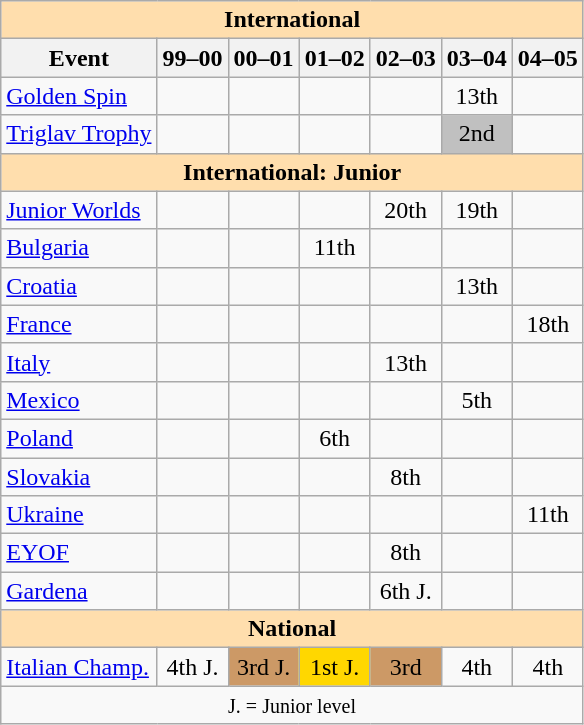<table class="wikitable" style="text-align:center">
<tr>
<th style="background-color: #ffdead; " colspan=7 align=center>International</th>
</tr>
<tr>
<th>Event</th>
<th>99–00</th>
<th>00–01</th>
<th>01–02</th>
<th>02–03</th>
<th>03–04</th>
<th>04–05</th>
</tr>
<tr>
<td align=left><a href='#'>Golden Spin</a></td>
<td></td>
<td></td>
<td></td>
<td></td>
<td>13th</td>
<td></td>
</tr>
<tr>
<td align=left><a href='#'>Triglav Trophy</a></td>
<td></td>
<td></td>
<td></td>
<td></td>
<td bgcolor=silver>2nd</td>
<td></td>
</tr>
<tr>
<th style="background-color: #ffdead; " colspan=7 align=center>International: Junior</th>
</tr>
<tr>
<td align=left><a href='#'>Junior Worlds</a></td>
<td></td>
<td></td>
<td></td>
<td>20th</td>
<td>19th</td>
<td></td>
</tr>
<tr>
<td align=left> <a href='#'>Bulgaria</a></td>
<td></td>
<td></td>
<td>11th</td>
<td></td>
<td></td>
<td></td>
</tr>
<tr>
<td align=left> <a href='#'>Croatia</a></td>
<td></td>
<td></td>
<td></td>
<td></td>
<td>13th</td>
<td></td>
</tr>
<tr>
<td align=left> <a href='#'>France</a></td>
<td></td>
<td></td>
<td></td>
<td></td>
<td></td>
<td>18th</td>
</tr>
<tr>
<td align=left> <a href='#'>Italy</a></td>
<td></td>
<td></td>
<td></td>
<td>13th</td>
<td></td>
<td></td>
</tr>
<tr>
<td align=left> <a href='#'>Mexico</a></td>
<td></td>
<td></td>
<td></td>
<td></td>
<td>5th</td>
<td></td>
</tr>
<tr>
<td align=left> <a href='#'>Poland</a></td>
<td></td>
<td></td>
<td>6th</td>
<td></td>
<td></td>
<td></td>
</tr>
<tr>
<td align=left> <a href='#'>Slovakia</a></td>
<td></td>
<td></td>
<td></td>
<td>8th</td>
<td></td>
<td></td>
</tr>
<tr>
<td align=left> <a href='#'>Ukraine</a></td>
<td></td>
<td></td>
<td></td>
<td></td>
<td></td>
<td>11th</td>
</tr>
<tr>
<td align=left><a href='#'>EYOF</a></td>
<td></td>
<td></td>
<td></td>
<td>8th</td>
<td></td>
<td></td>
</tr>
<tr>
<td align=left><a href='#'>Gardena</a></td>
<td></td>
<td></td>
<td></td>
<td>6th J.</td>
<td></td>
<td></td>
</tr>
<tr>
<th style="background-color: #ffdead; " colspan=7 align=center>National</th>
</tr>
<tr>
<td align=left><a href='#'>Italian Champ.</a></td>
<td>4th J.</td>
<td bgcolor=cc9966>3rd J.</td>
<td bgcolor=gold>1st J.</td>
<td bgcolor=cc9966>3rd</td>
<td>4th</td>
<td>4th</td>
</tr>
<tr>
<td colspan=7 align=center><small> J. = Junior level </small></td>
</tr>
</table>
